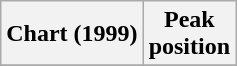<table class="wikitable plainrowheaders" style="text-align:center">
<tr>
<th scope="col">Chart (1999)</th>
<th scope="col">Peak<br>position</th>
</tr>
<tr>
</tr>
</table>
